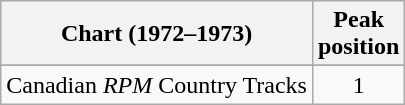<table class="wikitable sortable">
<tr>
<th align="left">Chart (1972–1973)</th>
<th align="center">Peak<br>position</th>
</tr>
<tr>
</tr>
<tr>
<td align="left">Canadian <em>RPM</em> Country Tracks</td>
<td align="center">1</td>
</tr>
</table>
